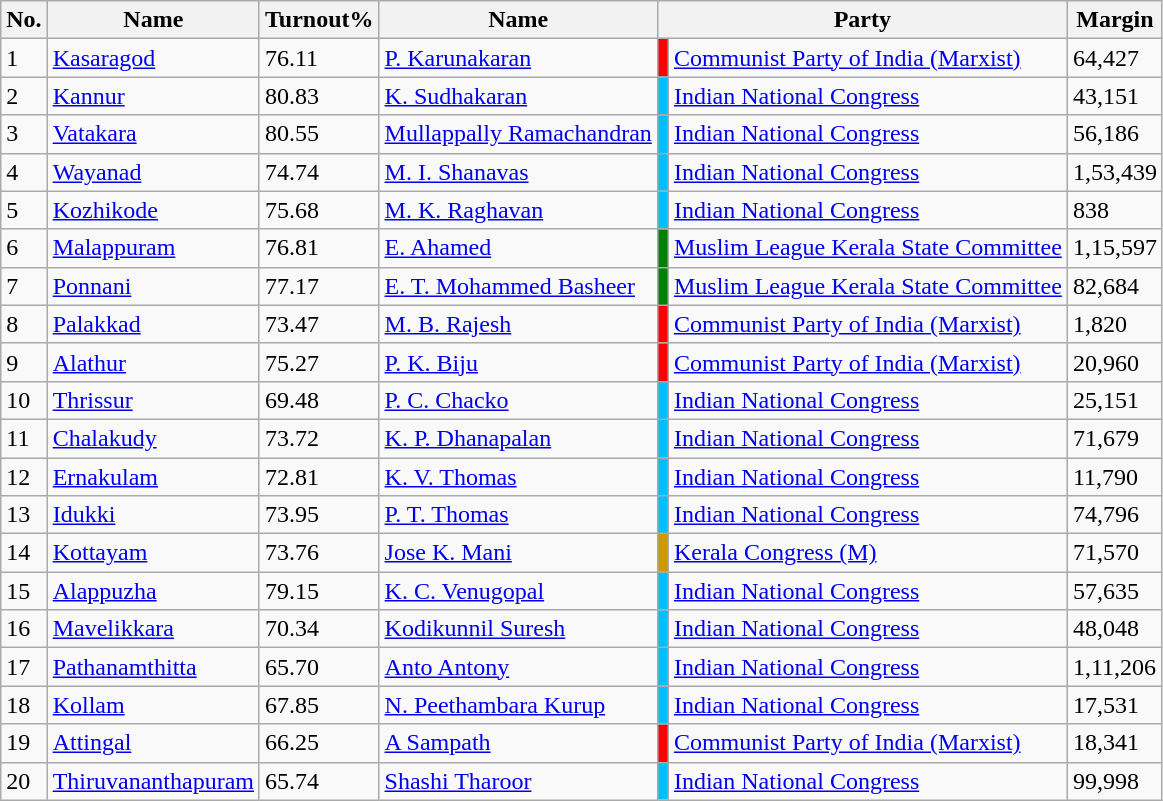<table class="wikitable sortable collapsible">
<tr>
<th>No.</th>
<th>Name</th>
<th>Turnout%</th>
<th>Name</th>
<th colspan="2">Party</th>
<th>Margin</th>
</tr>
<tr>
<td>1</td>
<td><a href='#'>Kasaragod</a></td>
<td>76.11</td>
<td><a href='#'>P. Karunakaran</a></td>
<td style="color:inherit;background:#FF0000"></td>
<td><a href='#'>Communist Party of India (Marxist)</a></td>
<td>64,427</td>
</tr>
<tr>
<td>2</td>
<td><a href='#'>Kannur</a></td>
<td>80.83</td>
<td><a href='#'>K. Sudhakaran</a></td>
<td style="color:inherit;background:#00BFFF"></td>
<td><a href='#'>Indian National Congress</a></td>
<td>43,151</td>
</tr>
<tr>
<td>3</td>
<td><a href='#'>Vatakara</a></td>
<td>80.55</td>
<td><a href='#'>Mullappally Ramachandran</a></td>
<td style="color:inherit;background:#00BFFF"></td>
<td><a href='#'>Indian National Congress</a></td>
<td>56,186</td>
</tr>
<tr>
<td>4</td>
<td><a href='#'>Wayanad</a></td>
<td>74.74</td>
<td><a href='#'>M. I. Shanavas</a></td>
<td style="color:inherit;background:#00BFFF"></td>
<td><a href='#'>Indian National Congress</a></td>
<td>1,53,439</td>
</tr>
<tr>
<td>5</td>
<td><a href='#'>Kozhikode</a></td>
<td>75.68</td>
<td><a href='#'>M. K. Raghavan</a></td>
<td style="color:inherit;background:#00BFFF"></td>
<td><a href='#'>Indian National Congress</a></td>
<td>838</td>
</tr>
<tr>
<td>6</td>
<td><a href='#'>Malappuram</a></td>
<td>76.81</td>
<td><a href='#'>E. Ahamed</a></td>
<td style="color:inherit;background:#008000"></td>
<td><a href='#'>Muslim League Kerala State Committee</a></td>
<td>1,15,597</td>
</tr>
<tr>
<td>7</td>
<td><a href='#'>Ponnani</a></td>
<td>77.17</td>
<td><a href='#'>E. T. Mohammed Basheer</a></td>
<td style="color:inherit;background:#008000"></td>
<td><a href='#'>Muslim League Kerala State Committee</a></td>
<td>82,684</td>
</tr>
<tr>
<td>8</td>
<td><a href='#'>Palakkad</a></td>
<td>73.47</td>
<td><a href='#'>M. B. Rajesh</a></td>
<td style="color:inherit;background:#FF0000"></td>
<td><a href='#'>Communist Party of India (Marxist)</a></td>
<td>1,820</td>
</tr>
<tr>
<td>9</td>
<td><a href='#'>Alathur</a></td>
<td>75.27</td>
<td><a href='#'>P. K. Biju</a></td>
<td style="color:inherit;background:#FF0000"></td>
<td><a href='#'>Communist Party of India (Marxist)</a></td>
<td>20,960</td>
</tr>
<tr>
<td>10</td>
<td><a href='#'>Thrissur</a></td>
<td>69.48</td>
<td><a href='#'>P. C. Chacko</a></td>
<td style="color:inherit;background:#00BFFF"></td>
<td><a href='#'>Indian National Congress</a></td>
<td>25,151</td>
</tr>
<tr>
<td>11</td>
<td><a href='#'>Chalakudy</a></td>
<td>73.72</td>
<td><a href='#'>K. P. Dhanapalan</a></td>
<td style="color:inherit;background:#00BFFF"></td>
<td><a href='#'>Indian National Congress</a></td>
<td>71,679</td>
</tr>
<tr>
<td>12</td>
<td><a href='#'>Ernakulam</a></td>
<td>72.81</td>
<td><a href='#'>K. V. Thomas</a></td>
<td style="color:inherit;background:#00BFFF"></td>
<td><a href='#'>Indian National Congress</a></td>
<td>11,790</td>
</tr>
<tr>
<td>13</td>
<td><a href='#'>Idukki</a></td>
<td>73.95</td>
<td><a href='#'>P. T. Thomas</a></td>
<td style="color:inherit;background:#00BFFF"></td>
<td><a href='#'>Indian National Congress</a></td>
<td>74,796</td>
</tr>
<tr>
<td>14</td>
<td><a href='#'>Kottayam</a></td>
<td>73.76</td>
<td><a href='#'>Jose K. Mani</a></td>
<td style="color:inherit;background:#CC9900"></td>
<td><a href='#'>Kerala Congress (M)</a></td>
<td>71,570</td>
</tr>
<tr>
<td>15</td>
<td><a href='#'>Alappuzha</a></td>
<td>79.15</td>
<td><a href='#'>K. C. Venugopal</a></td>
<td style="color:inherit;background:#00BFFF"></td>
<td><a href='#'>Indian National Congress</a></td>
<td>57,635</td>
</tr>
<tr>
<td>16</td>
<td><a href='#'>Mavelikkara</a></td>
<td>70.34</td>
<td><a href='#'>Kodikunnil Suresh</a></td>
<td style="color:inherit;background:#00BFFF"></td>
<td><a href='#'>Indian National Congress</a></td>
<td>48,048</td>
</tr>
<tr>
<td>17</td>
<td><a href='#'>Pathanamthitta</a></td>
<td>65.70</td>
<td><a href='#'>Anto Antony</a></td>
<td style="color:inherit;background:#00BFFF"></td>
<td><a href='#'>Indian National Congress</a></td>
<td>1,11,206</td>
</tr>
<tr>
<td>18</td>
<td><a href='#'>Kollam</a></td>
<td>67.85</td>
<td><a href='#'>N. Peethambara Kurup</a></td>
<td style="color:inherit;background:#00BFFF"></td>
<td><a href='#'>Indian National Congress</a></td>
<td>17,531</td>
</tr>
<tr>
<td>19</td>
<td><a href='#'>Attingal</a></td>
<td>66.25</td>
<td><a href='#'>A Sampath</a></td>
<td style="color:inherit;background:#FF0000"></td>
<td><a href='#'>Communist Party of India (Marxist)</a></td>
<td>18,341</td>
</tr>
<tr>
<td>20</td>
<td><a href='#'>Thiruvananthapuram</a></td>
<td>65.74</td>
<td><a href='#'>Shashi Tharoor</a></td>
<td style="color:inherit;background:#00BFFF"></td>
<td><a href='#'>Indian National Congress</a></td>
<td>99,998</td>
</tr>
</table>
